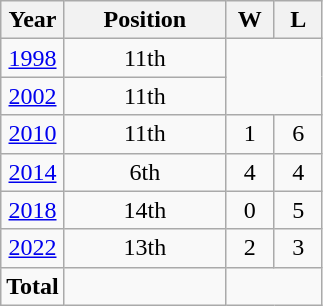<table class="wikitable" style="text-align: center;">
<tr>
<th>Year</th>
<th width="100">Position</th>
<th width="25">W</th>
<th width="25">L</th>
</tr>
<tr>
<td> <a href='#'>1998</a></td>
<td>11th</td>
</tr>
<tr>
<td> <a href='#'>2002</a></td>
<td>11th</td>
</tr>
<tr>
<td> <a href='#'>2010</a></td>
<td>11th</td>
<td>1</td>
<td>6</td>
</tr>
<tr>
<td> <a href='#'>2014</a></td>
<td>6th</td>
<td>4</td>
<td>4</td>
</tr>
<tr>
<td> <a href='#'>2018</a></td>
<td>14th</td>
<td>0</td>
<td>5</td>
</tr>
<tr>
<td> <a href='#'>2022</a></td>
<td>13th</td>
<td>2</td>
<td>3</td>
</tr>
<tr>
<td><strong>Total</strong></td>
<td></td>
</tr>
</table>
